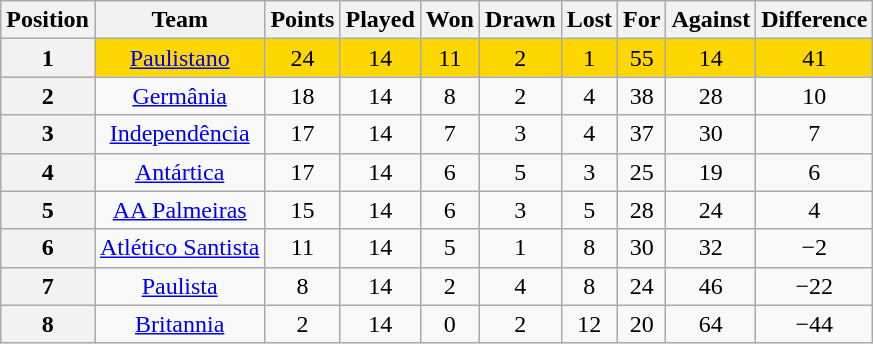<table class="wikitable" style="text-align:center">
<tr>
<th>Position</th>
<th>Team</th>
<th>Points</th>
<th>Played</th>
<th>Won</th>
<th>Drawn</th>
<th>Lost</th>
<th>For</th>
<th>Against</th>
<th>Difference</th>
</tr>
<tr style="background: gold;">
<th>1</th>
<td><a href='#'>Paulistano</a></td>
<td>24</td>
<td>14</td>
<td>11</td>
<td>2</td>
<td>1</td>
<td>55</td>
<td>14</td>
<td>41</td>
</tr>
<tr>
<th>2</th>
<td><a href='#'>Germânia</a></td>
<td>18</td>
<td>14</td>
<td>8</td>
<td>2</td>
<td>4</td>
<td>38</td>
<td>28</td>
<td>10</td>
</tr>
<tr>
<th>3</th>
<td><a href='#'>Independência</a></td>
<td>17</td>
<td>14</td>
<td>7</td>
<td>3</td>
<td>4</td>
<td>37</td>
<td>30</td>
<td>7</td>
</tr>
<tr>
<th>4</th>
<td><a href='#'>Antártica</a></td>
<td>17</td>
<td>14</td>
<td>6</td>
<td>5</td>
<td>3</td>
<td>25</td>
<td>19</td>
<td>6</td>
</tr>
<tr>
<th>5</th>
<td><a href='#'>AA Palmeiras</a></td>
<td>15</td>
<td>14</td>
<td>6</td>
<td>3</td>
<td>5</td>
<td>28</td>
<td>24</td>
<td>4</td>
</tr>
<tr>
<th>6</th>
<td><a href='#'>Atlético Santista</a></td>
<td>11</td>
<td>14</td>
<td>5</td>
<td>1</td>
<td>8</td>
<td>30</td>
<td>32</td>
<td>−2</td>
</tr>
<tr>
<th>7</th>
<td><a href='#'>Paulista</a></td>
<td>8</td>
<td>14</td>
<td>2</td>
<td>4</td>
<td>8</td>
<td>24</td>
<td>46</td>
<td>−22</td>
</tr>
<tr>
<th>8</th>
<td><a href='#'>Britannia</a></td>
<td>2</td>
<td>14</td>
<td>0</td>
<td>2</td>
<td>12</td>
<td>20</td>
<td>64</td>
<td>−44</td>
</tr>
</table>
